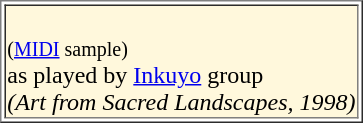<table style="float:right;"  border="1">
<tr>
<td style="background:Cornsilk;"><br><small>(<a href='#'>MIDI</a> sample)</small><br>as played by <a href='#'>Inkuyo</a> group<br><em>(Art from Sacred Landscapes, 1998)</em></td>
</tr>
</table>
